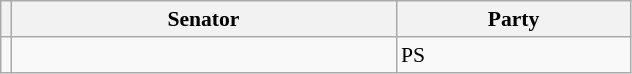<table class="sortable wikitable" style="text-align:left; font-size:90%">
<tr>
<th></th>
<th width="250">Senator</th>
<th width="150">Party</th>
</tr>
<tr>
<td></td>
<td align=left></td>
<td>PS</td>
</tr>
</table>
